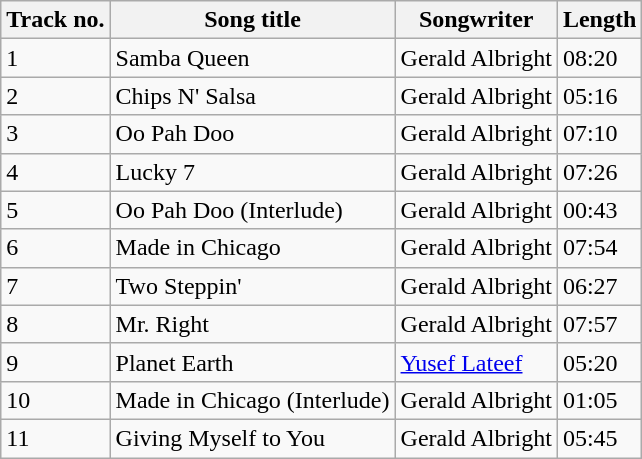<table class="wikitable">
<tr>
<th>Track no.</th>
<th>Song title</th>
<th>Songwriter</th>
<th>Length</th>
</tr>
<tr>
<td>1</td>
<td>Samba Queen</td>
<td>Gerald Albright</td>
<td>08:20</td>
</tr>
<tr>
<td>2</td>
<td>Chips N' Salsa</td>
<td>Gerald Albright</td>
<td>05:16</td>
</tr>
<tr>
<td>3</td>
<td>Oo Pah Doo</td>
<td>Gerald Albright</td>
<td>07:10</td>
</tr>
<tr>
<td>4</td>
<td>Lucky 7</td>
<td>Gerald Albright</td>
<td>07:26</td>
</tr>
<tr>
<td>5</td>
<td>Oo Pah Doo (Interlude)</td>
<td>Gerald Albright</td>
<td>00:43</td>
</tr>
<tr>
<td>6</td>
<td>Made in Chicago</td>
<td>Gerald Albright</td>
<td>07:54</td>
</tr>
<tr>
<td>7</td>
<td>Two Steppin'</td>
<td>Gerald Albright</td>
<td>06:27</td>
</tr>
<tr>
<td>8</td>
<td>Mr. Right</td>
<td>Gerald Albright</td>
<td>07:57</td>
</tr>
<tr>
<td>9</td>
<td>Planet Earth</td>
<td><a href='#'>Yusef Lateef</a></td>
<td>05:20</td>
</tr>
<tr>
<td>10</td>
<td>Made in Chicago (Interlude)</td>
<td>Gerald Albright</td>
<td>01:05</td>
</tr>
<tr>
<td>11</td>
<td>Giving Myself to You</td>
<td>Gerald Albright</td>
<td>05:45</td>
</tr>
</table>
